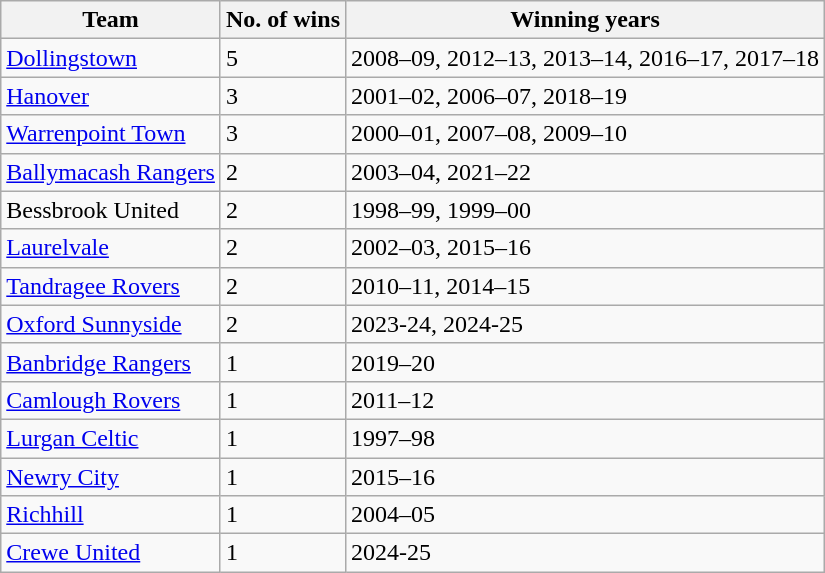<table class="wikitable">
<tr>
<th>Team</th>
<th>No. of wins</th>
<th>Winning years</th>
</tr>
<tr>
<td><a href='#'>Dollingstown</a></td>
<td>5</td>
<td>2008–09, 2012–13, 2013–14, 2016–17, 2017–18</td>
</tr>
<tr>
<td><a href='#'>Hanover</a></td>
<td>3</td>
<td>2001–02, 2006–07, 2018–19</td>
</tr>
<tr>
<td><a href='#'>Warrenpoint Town</a></td>
<td>3</td>
<td>2000–01, 2007–08, 2009–10</td>
</tr>
<tr>
<td><a href='#'>Ballymacash Rangers</a></td>
<td>2</td>
<td>2003–04, 2021–22</td>
</tr>
<tr>
<td>Bessbrook United</td>
<td>2</td>
<td>1998–99, 1999–00</td>
</tr>
<tr>
<td><a href='#'>Laurelvale</a></td>
<td>2</td>
<td>2002–03, 2015–16</td>
</tr>
<tr>
<td><a href='#'>Tandragee Rovers</a></td>
<td>2</td>
<td>2010–11, 2014–15</td>
</tr>
<tr>
<td><a href='#'>Oxford Sunnyside</a></td>
<td>2</td>
<td>2023-24, 2024-25</td>
</tr>
<tr>
<td><a href='#'>Banbridge Rangers</a></td>
<td>1</td>
<td>2019–20</td>
</tr>
<tr>
<td><a href='#'>Camlough Rovers</a></td>
<td>1</td>
<td>2011–12</td>
</tr>
<tr>
<td><a href='#'>Lurgan Celtic</a></td>
<td>1</td>
<td>1997–98</td>
</tr>
<tr>
<td><a href='#'>Newry City</a></td>
<td>1</td>
<td>2015–16</td>
</tr>
<tr>
<td><a href='#'>Richhill</a></td>
<td>1</td>
<td>2004–05</td>
</tr>
<tr>
<td><a href='#'>Crewe United</a></td>
<td>1</td>
<td>2024-25</td>
</tr>
</table>
